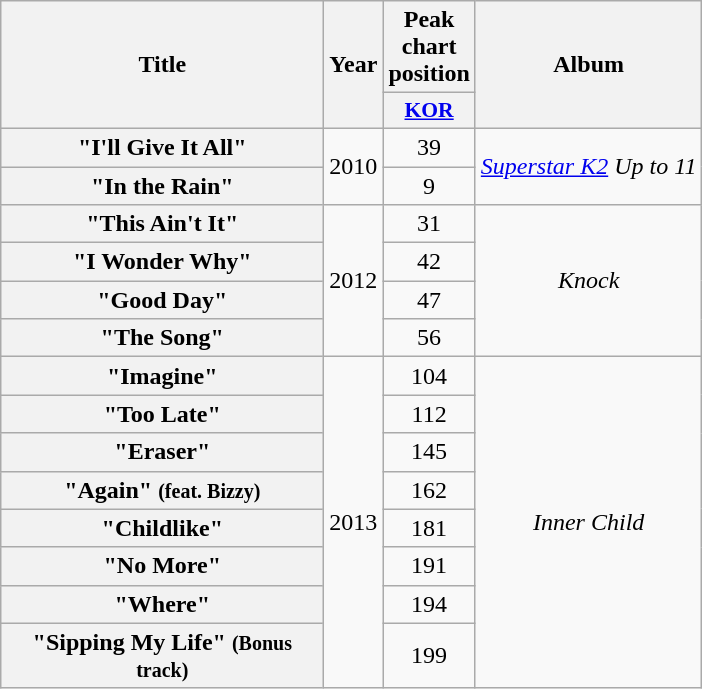<table class="wikitable plainrowheaders" style="text-align:center;">
<tr>
<th scope="col" rowspan="2" style="width:13em;">Title</th>
<th scope="col" rowspan="2">Year</th>
<th scope="col" colspan="1">Peak chart position</th>
<th scope="col" rowspan="2">Album</th>
</tr>
<tr>
<th scope="col" style="width:2.5em;font-size:90%;"><a href='#'>KOR</a><br></th>
</tr>
<tr>
<th scope="row">"I'll Give It All"</th>
<td rowspan="2">2010</td>
<td>39</td>
<td rowspan="2"><em><a href='#'>Superstar K2</a> Up to 11</em></td>
</tr>
<tr>
<th scope="row">"In the Rain"</th>
<td>9</td>
</tr>
<tr>
<th scope="row">"This Ain't It"</th>
<td rowspan="4">2012</td>
<td>31</td>
<td rowspan="4"><em>Knock</em></td>
</tr>
<tr>
<th scope="row">"I Wonder Why"</th>
<td>42</td>
</tr>
<tr>
<th scope="row">"Good Day"</th>
<td>47</td>
</tr>
<tr>
<th scope="row">"The Song"</th>
<td>56</td>
</tr>
<tr>
<th scope="row">"Imagine"</th>
<td rowspan="8">2013</td>
<td>104</td>
<td rowspan="8"><em>Inner Child</em></td>
</tr>
<tr>
<th scope="row">"Too Late"</th>
<td>112</td>
</tr>
<tr>
<th scope="row">"Eraser"</th>
<td>145</td>
</tr>
<tr>
<th scope="row">"Again" <small>(feat. Bizzy)</small></th>
<td>162</td>
</tr>
<tr>
<th scope="row">"Childlike"</th>
<td>181</td>
</tr>
<tr>
<th scope="row">"No More"</th>
<td>191</td>
</tr>
<tr>
<th scope="row">"Where"</th>
<td>194</td>
</tr>
<tr>
<th scope="row">"Sipping My Life" <small>(Bonus track)</small></th>
<td>199</td>
</tr>
</table>
